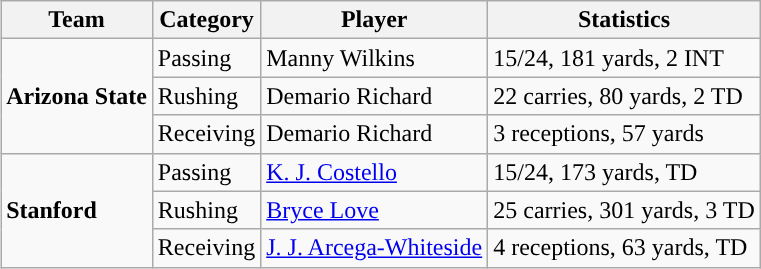<table class="wikitable" style="float: right;">
<tr>
<th>Team</th>
<th>Category</th>
<th>Player</th>
<th>Statistics</th>
</tr>
<tr>
<td rowspan=3><strong>Arizona State</strong></td>
<td>Passing</td>
<td>Manny Wilkins</td>
<td>15/24, 181 yards, 2 INT</td>
</tr>
<tr>
<td>Rushing</td>
<td>Demario Richard</td>
<td>22 carries, 80 yards, 2 TD</td>
</tr>
<tr>
<td>Receiving</td>
<td>Demario Richard</td>
<td>3 receptions, 57 yards</td>
</tr>
<tr>
<td rowspan=3><strong>Stanford</strong></td>
<td>Passing</td>
<td><a href='#'>K. J. Costello</a></td>
<td>15/24, 173 yards, TD</td>
</tr>
<tr>
<td>Rushing</td>
<td><a href='#'>Bryce Love</a></td>
<td>25 carries, 301 yards, 3 TD</td>
</tr>
<tr>
<td>Receiving</td>
<td><a href='#'>J. J. Arcega-Whiteside</a></td>
<td>4 receptions, 63 yards, TD</td>
</tr>
</table>
